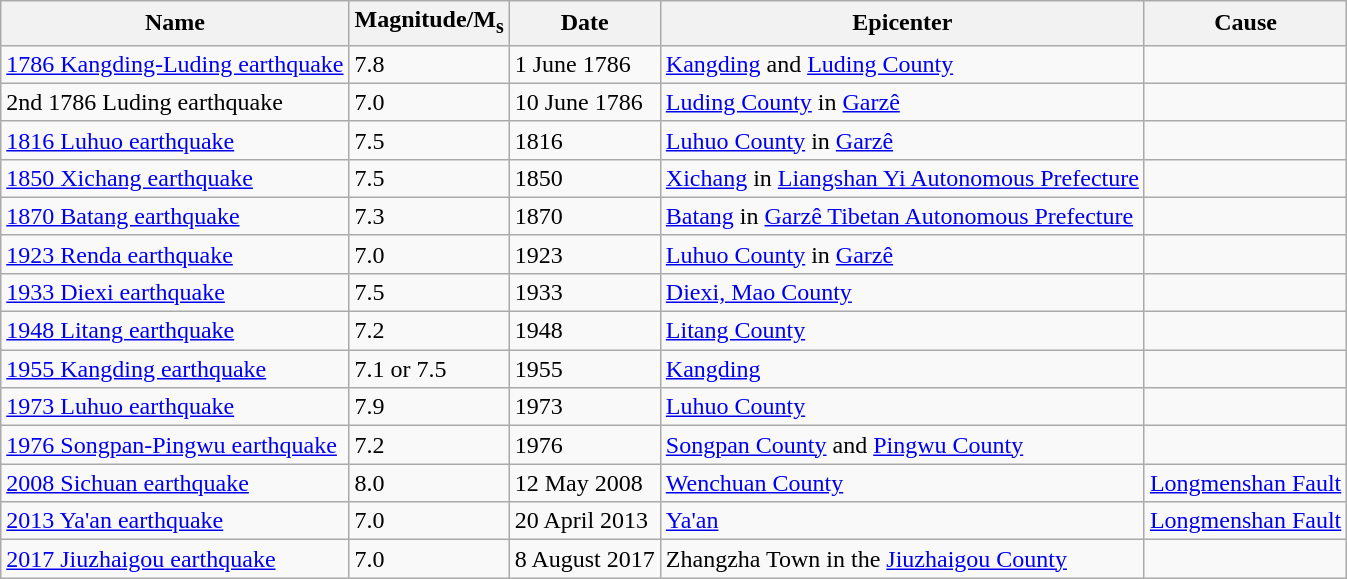<table class="wikitable">
<tr>
<th>Name</th>
<th>Magnitude/M<sub>s</sub></th>
<th>Date</th>
<th>Epicenter</th>
<th>Cause</th>
</tr>
<tr>
<td><a href='#'>1786 Kangding-Luding earthquake</a></td>
<td>7.8</td>
<td>1 June 1786</td>
<td><a href='#'>Kangding</a> and <a href='#'>Luding County</a></td>
<td></td>
</tr>
<tr>
<td>2nd 1786 Luding earthquake</td>
<td>7.0</td>
<td>10 June 1786</td>
<td><a href='#'>Luding County</a> in <a href='#'>Garzê</a></td>
<td></td>
</tr>
<tr>
<td><a href='#'>1816 Luhuo earthquake</a></td>
<td>7.5</td>
<td>1816</td>
<td><a href='#'>Luhuo County</a> in <a href='#'>Garzê</a></td>
<td></td>
</tr>
<tr>
<td><a href='#'>1850 Xichang earthquake</a></td>
<td>7.5</td>
<td>1850</td>
<td><a href='#'>Xichang</a> in <a href='#'>Liangshan Yi Autonomous Prefecture</a></td>
<td></td>
</tr>
<tr>
<td><a href='#'>1870 Batang earthquake</a></td>
<td>7.3</td>
<td>1870</td>
<td><a href='#'>Batang</a> in <a href='#'>Garzê Tibetan Autonomous Prefecture</a></td>
<td></td>
</tr>
<tr>
<td><a href='#'>1923 Renda earthquake</a></td>
<td>7.0</td>
<td>1923</td>
<td><a href='#'>Luhuo County</a> in <a href='#'>Garzê</a></td>
<td></td>
</tr>
<tr>
<td><a href='#'>1933 Diexi earthquake</a></td>
<td>7.5</td>
<td>1933</td>
<td><a href='#'>Diexi, Mao County</a></td>
<td></td>
</tr>
<tr>
<td><a href='#'>1948 Litang earthquake</a></td>
<td>7.2</td>
<td>1948</td>
<td><a href='#'>Litang County</a></td>
<td></td>
</tr>
<tr>
<td><a href='#'>1955 Kangding earthquake</a></td>
<td>7.1 or 7.5</td>
<td>1955</td>
<td><a href='#'>Kangding</a></td>
<td></td>
</tr>
<tr>
<td><a href='#'>1973 Luhuo earthquake</a></td>
<td>7.9</td>
<td>1973</td>
<td><a href='#'>Luhuo County</a></td>
<td></td>
</tr>
<tr>
<td><a href='#'>1976 Songpan-Pingwu earthquake</a></td>
<td>7.2</td>
<td>1976</td>
<td><a href='#'>Songpan County</a> and <a href='#'>Pingwu County</a></td>
<td></td>
</tr>
<tr>
<td><a href='#'>2008 Sichuan earthquake</a></td>
<td>8.0</td>
<td>12 May 2008</td>
<td><a href='#'>Wenchuan County</a></td>
<td><a href='#'>Longmenshan Fault</a></td>
</tr>
<tr>
<td><a href='#'>2013 Ya'an earthquake</a></td>
<td>7.0</td>
<td>20 April 2013</td>
<td><a href='#'>Ya'an</a></td>
<td><a href='#'>Longmenshan Fault</a></td>
</tr>
<tr>
<td><a href='#'>2017 Jiuzhaigou earthquake</a></td>
<td>7.0</td>
<td>8 August 2017</td>
<td>Zhangzha Town in the <a href='#'>Jiuzhaigou County</a></td>
<td></td>
</tr>
</table>
